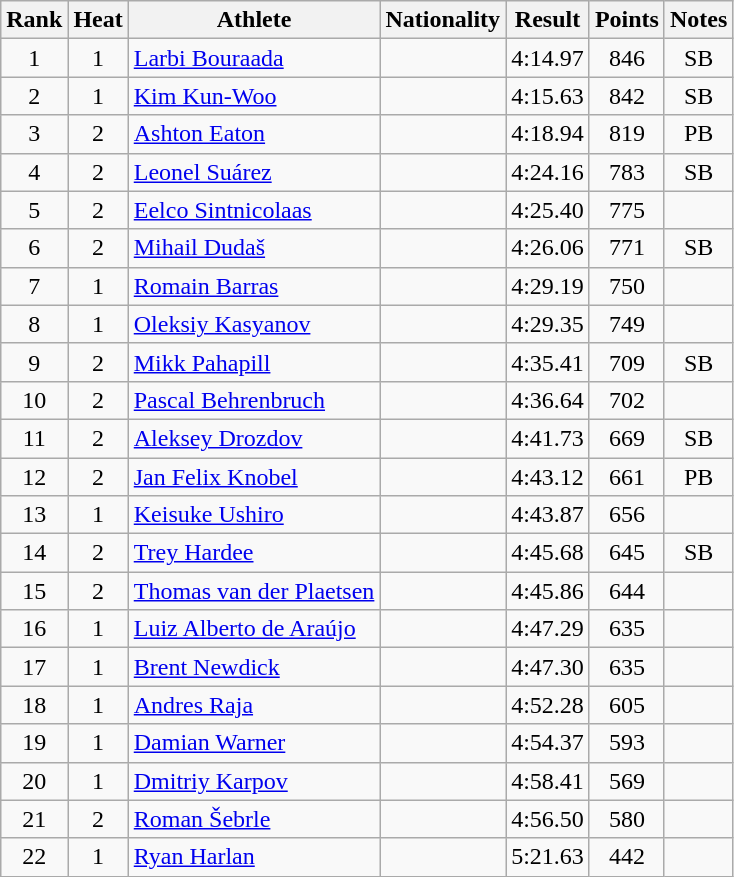<table class="wikitable sortable" style="text-align:center">
<tr>
<th>Rank</th>
<th>Heat</th>
<th>Athlete</th>
<th>Nationality</th>
<th>Result</th>
<th>Points</th>
<th>Notes</th>
</tr>
<tr>
<td>1</td>
<td>1</td>
<td align=left><a href='#'>Larbi Bouraada</a></td>
<td align=left></td>
<td>4:14.97</td>
<td>846</td>
<td>SB</td>
</tr>
<tr>
<td>2</td>
<td>1</td>
<td align=left><a href='#'>Kim Kun-Woo</a></td>
<td align=left></td>
<td>4:15.63</td>
<td>842</td>
<td>SB</td>
</tr>
<tr>
<td>3</td>
<td>2</td>
<td align=left><a href='#'>Ashton Eaton</a></td>
<td align=left></td>
<td>4:18.94</td>
<td>819</td>
<td>PB</td>
</tr>
<tr>
<td>4</td>
<td>2</td>
<td align=left><a href='#'>Leonel Suárez</a></td>
<td align=left></td>
<td>4:24.16</td>
<td>783</td>
<td>SB</td>
</tr>
<tr>
<td>5</td>
<td>2</td>
<td align=left><a href='#'>Eelco Sintnicolaas</a></td>
<td align=left></td>
<td>4:25.40</td>
<td>775</td>
<td></td>
</tr>
<tr>
<td>6</td>
<td>2</td>
<td align=left><a href='#'>Mihail Dudaš</a></td>
<td align=left></td>
<td>4:26.06</td>
<td>771</td>
<td>SB</td>
</tr>
<tr>
<td>7</td>
<td>1</td>
<td align=left><a href='#'>Romain Barras</a></td>
<td align=left></td>
<td>4:29.19</td>
<td>750</td>
<td></td>
</tr>
<tr>
<td>8</td>
<td>1</td>
<td align=left><a href='#'>Oleksiy Kasyanov</a></td>
<td align=left></td>
<td>4:29.35</td>
<td>749</td>
<td></td>
</tr>
<tr>
<td>9</td>
<td>2</td>
<td align=left><a href='#'>Mikk Pahapill</a></td>
<td align=left></td>
<td>4:35.41</td>
<td>709</td>
<td>SB</td>
</tr>
<tr>
<td>10</td>
<td>2</td>
<td align=left><a href='#'>Pascal Behrenbruch</a></td>
<td align=left></td>
<td>4:36.64</td>
<td>702</td>
<td></td>
</tr>
<tr>
<td>11</td>
<td>2</td>
<td align=left><a href='#'>Aleksey Drozdov</a></td>
<td align=left></td>
<td>4:41.73</td>
<td>669</td>
<td>SB</td>
</tr>
<tr>
<td>12</td>
<td>2</td>
<td align=left><a href='#'>Jan Felix Knobel</a></td>
<td align=left></td>
<td>4:43.12</td>
<td>661</td>
<td>PB</td>
</tr>
<tr>
<td>13</td>
<td>1</td>
<td align=left><a href='#'>Keisuke Ushiro</a></td>
<td align=left></td>
<td>4:43.87</td>
<td>656</td>
<td></td>
</tr>
<tr>
<td>14</td>
<td>2</td>
<td align=left><a href='#'>Trey Hardee</a></td>
<td align=left></td>
<td>4:45.68</td>
<td>645</td>
<td>SB</td>
</tr>
<tr>
<td>15</td>
<td>2</td>
<td align=left><a href='#'>Thomas van der Plaetsen</a></td>
<td align=left></td>
<td>4:45.86</td>
<td>644</td>
<td></td>
</tr>
<tr>
<td>16</td>
<td>1</td>
<td align=left><a href='#'>Luiz Alberto de Araújo</a></td>
<td align=left></td>
<td>4:47.29</td>
<td>635</td>
<td></td>
</tr>
<tr>
<td>17</td>
<td>1</td>
<td align=left><a href='#'>Brent Newdick</a></td>
<td align=left></td>
<td>4:47.30</td>
<td>635</td>
<td></td>
</tr>
<tr>
<td>18</td>
<td>1</td>
<td align=left><a href='#'>Andres Raja</a></td>
<td align=left></td>
<td>4:52.28</td>
<td>605</td>
<td></td>
</tr>
<tr>
<td>19</td>
<td>1</td>
<td align=left><a href='#'>Damian Warner</a></td>
<td align=left></td>
<td>4:54.37</td>
<td>593</td>
<td></td>
</tr>
<tr>
<td>20</td>
<td>1</td>
<td align=left><a href='#'>Dmitriy Karpov</a></td>
<td align=left></td>
<td>4:58.41</td>
<td>569</td>
<td></td>
</tr>
<tr>
<td>21</td>
<td>2</td>
<td align=left><a href='#'>Roman Šebrle</a></td>
<td align=left></td>
<td>4:56.50</td>
<td>580</td>
<td></td>
</tr>
<tr>
<td>22</td>
<td>1</td>
<td align=left><a href='#'>Ryan Harlan</a></td>
<td align=left></td>
<td>5:21.63</td>
<td>442</td>
<td></td>
</tr>
</table>
